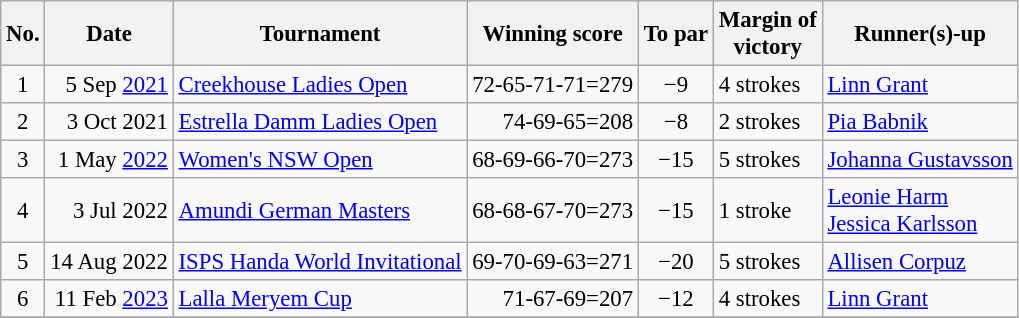<table class="wikitable " style="font-size:95%;">
<tr>
<th>No.</th>
<th>Date</th>
<th>Tournament</th>
<th>Winning score</th>
<th>To par</th>
<th>Margin of<br>victory</th>
<th>Runner(s)-up</th>
</tr>
<tr>
<td align=center>1</td>
<td align=right>5 Sep <a href='#'>2021</a></td>
<td><a href='#'>Creekhouse Ladies Open</a></td>
<td align=right>72-65-71-71=279</td>
<td align=center>−9</td>
<td>4 strokes</td>
<td> <a href='#'>Linn Grant</a></td>
</tr>
<tr>
<td align=center>2</td>
<td align=right>3 Oct 2021</td>
<td><a href='#'>Estrella Damm Ladies Open</a></td>
<td align=right>74-69-65=208</td>
<td align=center>−8</td>
<td>2 strokes</td>
<td> <a href='#'>Pia Babnik</a></td>
</tr>
<tr>
<td align=center>3</td>
<td align=right>1 May <a href='#'>2022</a></td>
<td><a href='#'>Women's NSW Open</a></td>
<td align=right>68-69-66-70=273</td>
<td align=center>−15</td>
<td>5 strokes</td>
<td> <a href='#'>Johanna Gustavsson</a></td>
</tr>
<tr>
<td align=center>4</td>
<td align=right>3 Jul 2022</td>
<td><a href='#'>Amundi German Masters</a></td>
<td align=right>68-68-67-70=273</td>
<td align=center>−15</td>
<td>1 stroke</td>
<td> <a href='#'>Leonie Harm</a><br> <a href='#'>Jessica Karlsson</a></td>
</tr>
<tr>
<td align=center>5</td>
<td align=right>14 Aug 2022</td>
<td><a href='#'>ISPS Handa World Invitational</a></td>
<td align=right>69-70-69-63=271</td>
<td align=center>−20</td>
<td>5 strokes</td>
<td> <a href='#'>Allisen Corpuz</a></td>
</tr>
<tr>
<td align=center>6</td>
<td align=right>11 Feb <a href='#'>2023</a></td>
<td><a href='#'>Lalla Meryem Cup</a></td>
<td align=right>71-67-69=207</td>
<td align=center>−12</td>
<td>4 strokes</td>
<td> <a href='#'>Linn Grant</a></td>
</tr>
<tr>
</tr>
</table>
